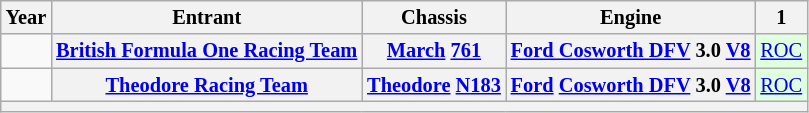<table class="wikitable" style="text-align:center; font-size:85%">
<tr>
<th>Year</th>
<th>Entrant</th>
<th>Chassis</th>
<th>Engine</th>
<th>1</th>
</tr>
<tr>
<td></td>
<th nowrap><a href='#'>British Formula One Racing Team</a></th>
<th nowrap><a href='#'>March</a> <a href='#'>761</a></th>
<th nowrap><a href='#'>Ford Cosworth DFV</a> 3.0 <a href='#'>V8</a></th>
<td style="background:#DFFFDF;"><a href='#'>ROC</a><br></td>
</tr>
<tr>
<td></td>
<th nowrap><a href='#'>Theodore Racing Team</a></th>
<th nowrap><a href='#'>Theodore</a> <a href='#'>N183</a></th>
<th nowrap><a href='#'>Ford</a> <a href='#'>Cosworth DFV</a> 3.0 <a href='#'>V8</a></th>
<td style="background:#DFFFDF;"><a href='#'>ROC</a><br></td>
</tr>
<tr>
<th colspan="5"></th>
</tr>
</table>
